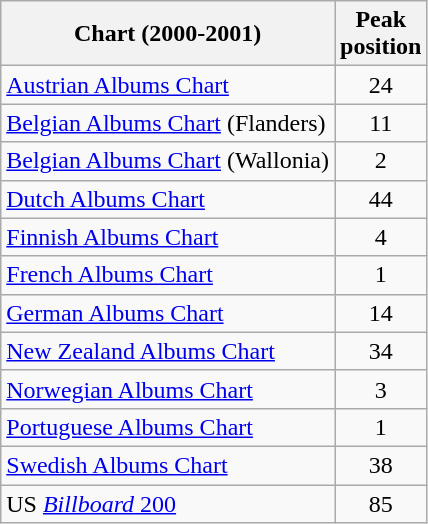<table class="wikitable sortable">
<tr>
<th>Chart (2000-2001)</th>
<th>Peak<br>position</th>
</tr>
<tr>
<td><a href='#'>Austrian Albums Chart</a></td>
<td style="text-align:center;">24</td>
</tr>
<tr>
<td><a href='#'>Belgian Albums Chart</a> (Flanders)</td>
<td style="text-align:center;">11</td>
</tr>
<tr>
<td><a href='#'>Belgian Albums Chart</a> (Wallonia)</td>
<td style="text-align:center;">2</td>
</tr>
<tr>
<td><a href='#'>Dutch Albums Chart</a></td>
<td style="text-align:center;">44</td>
</tr>
<tr>
<td><a href='#'>Finnish Albums Chart</a></td>
<td style="text-align:center;">4</td>
</tr>
<tr>
<td><a href='#'>French Albums Chart</a></td>
<td style="text-align:center;">1</td>
</tr>
<tr>
<td><a href='#'>German Albums Chart</a></td>
<td style="text-align:center;">14</td>
</tr>
<tr>
<td><a href='#'>New Zealand Albums Chart</a></td>
<td style="text-align:center;">34</td>
</tr>
<tr>
<td><a href='#'>Norwegian Albums Chart</a></td>
<td style="text-align:center;">3</td>
</tr>
<tr>
<td><a href='#'>Portuguese Albums Chart</a></td>
<td style="text-align:center;">1</td>
</tr>
<tr>
<td><a href='#'>Swedish Albums Chart</a></td>
<td style="text-align:center;">38</td>
</tr>
<tr>
<td>US <a href='#'><em>Billboard</em> 200</a></td>
<td style="text-align:center;">85</td>
</tr>
</table>
